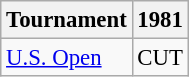<table class="wikitable" style="font-size:95%;">
<tr>
<th>Tournament</th>
<th>1981</th>
</tr>
<tr>
<td><a href='#'>U.S. Open</a></td>
<td align="center">CUT</td>
</tr>
</table>
